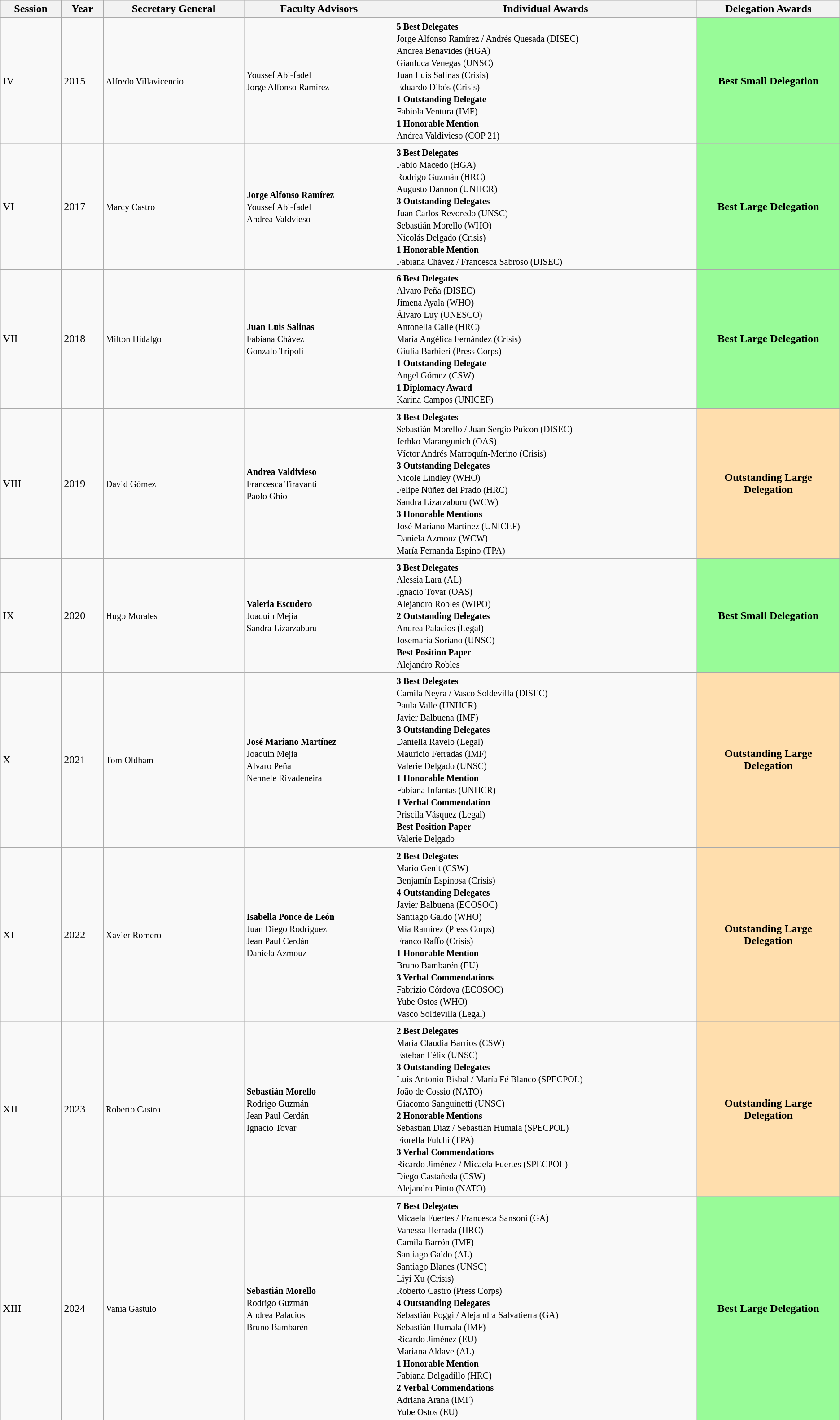<table class="wikitable sortable">
<tr>
<th>Session</th>
<th>Year</th>
<th>Secretary General</th>
<th>Faculty Advisors</th>
<th>Individual Awards</th>
<th>Delegation Awards</th>
</tr>
<tr>
<td>IV</td>
<td>2015</td>
<td><small>Alfredo Villavicencio</small></td>
<td><small>Youssef Abi-fadel<br>Jorge Alfonso Ramírez</small></td>
<td><small><strong>5 Best Delegates</strong><br>Jorge Alfonso Ramírez / Andrés Quesada (DISEC)<br>Andrea Benavides (HGA)<br>Gianluca Venegas (UNSC)<br>Juan Luis Salinas (Crisis)<br>Eduardo Dibós (Crisis)<br><strong>1 Outstanding Delegate</strong><br>Fabiola Ventura (IMF)<br><strong>1 Honorable Mention</strong><br>Andrea Valdivieso (COP 21)</small></td>
<td style="background:#98FB98;text-align:center;"><strong>Best Small Delegation</strong></td>
</tr>
<tr>
<td>VI</td>
<td>2017</td>
<td><small>Marcy Castro</small></td>
<td><small><strong>Jorge Alfonso Ramírez</strong><br>Youssef Abi-fadel<br>Andrea Valdvieso</small></td>
<td><small><strong>3 Best Delegates</strong><br>Fabio Macedo (HGA)<br>Rodrigo Guzmán (HRC)<br>Augusto Dannon (UNHCR)<br><strong>3 Outstanding Delegates</strong><br>Juan Carlos Revoredo (UNSC)<br>Sebastián Morello (WHO)<br>Nicolás Delgado (Crisis)<br><strong>1 Honorable Mention</strong><br>Fabiana Chávez / Francesca Sabroso (DISEC)</small></td>
<td style="background:#98FB98;text-align:center;"><strong>Best Large Delegation</strong></td>
</tr>
<tr>
<td>VII</td>
<td>2018</td>
<td><small>Milton Hidalgo</small></td>
<td><small><strong>Juan Luis Salinas</strong><br>Fabiana Chávez<br>Gonzalo Tripoli</small></td>
<td><small><strong>6 Best Delegates</strong><br>Alvaro Peña (DISEC)<br>Jimena Ayala (WHO)<br>Álvaro Luy (UNESCO)<br>Antonella Calle (HRC)<br>María Angélica Fernández (Crisis)<br>Giulia Barbieri (Press Corps)<br><strong>1 Outstanding Delegate</strong><br>Angel Gómez (CSW)<br><strong>1 Diplomacy Award</strong><br>Karina Campos (UNICEF)</small></td>
<td style="background:#98FB98;text-align:center;"><strong>Best Large Delegation</strong></td>
</tr>
<tr>
<td>VIII</td>
<td>2019</td>
<td><small>David Gómez</small></td>
<td><small><strong>Andrea Valdivieso</strong><br>Francesca Tiravanti<br>Paolo Ghio</small></td>
<td><small><strong>3 Best Delegates</strong><br>Sebastián Morello / Juan Sergio Puicon (DISEC)<br>Jerhko Marangunich (OAS)<br>Víctor Andrés Marroquín-Merino (Crisis)<br><strong>3 Outstanding Delegates</strong><br>Nicole Lindley (WHO)<br>Felipe Núñez del Prado (HRC)<br>Sandra Lizarzaburu (WCW)<br><strong>3 Honorable Mentions</strong><br>José Mariano Martínez (UNICEF)<br>Daniela Azmouz (WCW)<br>María Fernanda Espino (TPA)</small></td>
<td width="17%" style="background:#FFDEAD;text-align:center;"><strong>Outstanding Large Delegation</strong></td>
</tr>
<tr>
<td>IX</td>
<td>2020</td>
<td><small>Hugo Morales</small></td>
<td><small><strong>Valeria Escudero</strong><br>Joaquín Mejía<br>Sandra Lizarzaburu</small></td>
<td><small><strong>3 Best Delegates</strong><br>Alessia Lara (AL)<br>Ignacio Tovar (OAS)<br>Alejandro Robles (WIPO)<br><strong>2 Outstanding Delegates</strong><br>Andrea Palacios (Legal)<br>Josemaría Soriano (UNSC)<br><strong>Best Position Paper</strong><br>Alejandro Robles</small></td>
<td style="background:#98FB98;text-align:center;"><strong>Best Small Delegation</strong></td>
</tr>
<tr>
<td>X</td>
<td>2021</td>
<td><small>Tom Oldham</small></td>
<td><small><strong>José Mariano Martínez</strong><br>Joaquín Mejía<br>Alvaro Peña<br>Nennele Rivadeneira</small></td>
<td><small><strong>3 Best Delegates</strong><br>Camila Neyra / Vasco Soldevilla (DISEC)<br>Paula Valle (UNHCR)<br>Javier Balbuena (IMF)<br><strong>3 Outstanding Delegates</strong><br>Daniella Ravelo (Legal)<br>Mauricio Ferradas (IMF)<br>Valerie Delgado (UNSC)<br><strong>1 Honorable Mention</strong><br>Fabiana Infantas (UNHCR)<br><strong>1 Verbal Commendation</strong><br>Priscila Vásquez (Legal)<br><strong>Best Position Paper</strong><br>Valerie Delgado</small></td>
<td width="17%" style="background:#FFDEAD;text-align:center;"><strong>Outstanding Large Delegation</strong></td>
</tr>
<tr>
<td>XI</td>
<td>2022</td>
<td><small>Xavier Romero</small></td>
<td><small><strong>Isabella Ponce de León</strong><br>Juan Diego Rodríguez<br>Jean Paul Cerdán<br>Daniela Azmouz</small></td>
<td><small><strong>2 Best Delegates</strong><br>Mario Genit (CSW)<br>Benjamín Espinosa (Crisis)<br><strong>4 Outstanding Delegates</strong><br>Javier Balbuena (ECOSOC)<br>Santiago Galdo (WHO)<br>Mía Ramírez (Press Corps)<br>Franco Raffo (Crisis)<br><strong>1 Honorable Mention</strong><br>Bruno Bambarén (EU)<br><strong>3 Verbal Commendations</strong><br>Fabrizio Córdova (ECOSOC)<br>Yube Ostos (WHO)<br>Vasco Soldevilla (Legal)</small></td>
<td width="17%" style="background:#FFDEAD;text-align:center;"><strong>Outstanding Large Delegation</strong></td>
</tr>
<tr>
<td>XII</td>
<td>2023</td>
<td><small>Roberto Castro</small></td>
<td><small><strong>Sebastián Morello</strong><br>Rodrigo Guzmán<br>Jean Paul Cerdán<br>Ignacio Tovar</small></td>
<td><small><strong>2 Best Delegates</strong><br>María Claudia Barrios (CSW)<br>Esteban Félix (UNSC)<br><strong>3 Outstanding Delegates</strong><br>Luis Antonio Bisbal / María Fé Blanco (SPECPOL)<br>João de Cossio (NATO)<br>Giacomo Sanguinetti (UNSC)<br><strong>2 Honorable Mentions</strong><br>Sebastián Díaz / Sebastián Humala (SPECPOL)<br>Fiorella Fulchi (TPA)<br><strong>3 Verbal Commendations</strong><br>Ricardo Jiménez / Micaela Fuertes (SPECPOL)<br>Diego Castañeda (CSW)<br>Alejandro Pinto (NATO)</small></td>
<td width="17%" style="background:#FFDEAD;text-align:center;"><strong>Outstanding Large Delegation</strong></td>
</tr>
<tr>
<td>XIII</td>
<td>2024</td>
<td><small>Vania Gastulo</small></td>
<td><small><strong>Sebastián Morello</strong><br>Rodrigo Guzmán<br>Andrea Palacios<br>Bruno Bambarén</small></td>
<td><small><strong>7 Best Delegates</strong><br>Micaela Fuertes / Francesca Sansoni (GA)<br>Vanessa Herrada (HRC)<br>Camila Barrón (IMF)<br>Santiago Galdo (AL)<br>Santiago Blanes (UNSC)<br>Liyi Xu (Crisis)<br>Roberto Castro (Press Corps)<br><strong>4 Outstanding Delegates</strong><br>Sebastián Poggi / Alejandra Salvatierra (GA)<br>Sebastián Humala (IMF)<br>Ricardo Jiménez (EU)<br>Mariana Aldave (AL)<br><strong>1 Honorable Mention</strong><br>Fabiana Delgadillo (HRC)<br><strong>2 Verbal Commendations</strong><br>Adriana Arana (IMF)<br>Yube Ostos (EU)</small></td>
<td style="background:#98FB98;text-align:center;"><strong>Best Large Delegation</strong></td>
</tr>
</table>
